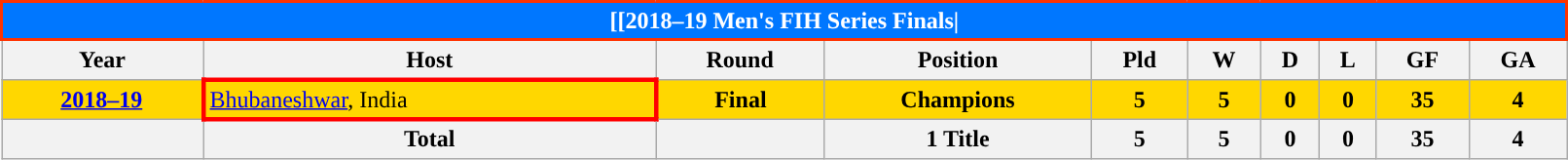<table class="wikitable" style="text-align: center; width:85%">
<tr>
<th colspan=10 style="background: #0077FF;border: 2px solid #ff3300;color: #FFFFFF;">[[2018–19 Men's FIH Series Finals|</th>
</tr>
<tr>
<th>Year</th>
<th>Host</th>
<th>Round</th>
<th>Position</th>
<th>Pld</th>
<th>W</th>
<th>D</th>
<th>L</th>
<th>GF</th>
<th>GA</th>
</tr>
<tr bgcolor=Gold>
<td><strong><a href='#'>2018–19</a></strong></td>
<td style="border: 3px solid red"align=left> <a href='#'>Bhubaneshwar</a>, India</td>
<td><strong>Final</strong></td>
<td><strong>Champions</strong></td>
<td><strong>5</strong></td>
<td><strong>5</strong></td>
<td><strong>0</strong></td>
<td><strong>0</strong></td>
<td><strong>35</strong></td>
<td><strong>4</strong></td>
</tr>
<tr>
<th></th>
<th>Total</th>
<th></th>
<th>1 Title</th>
<th>5</th>
<th>5</th>
<th>0</th>
<th>0</th>
<th>35</th>
<th>4</th>
</tr>
</table>
